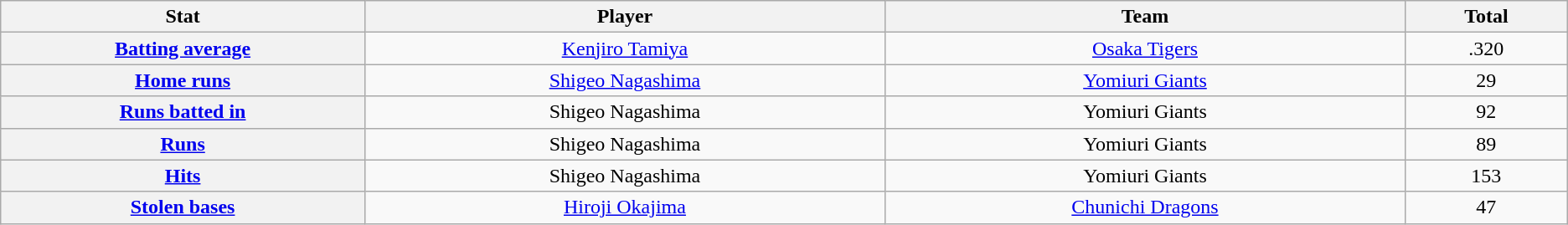<table class="wikitable" style="text-align:center;">
<tr>
<th scope="col" width="7%">Stat</th>
<th scope="col" width="10%">Player</th>
<th scope="col" width="10%">Team</th>
<th scope="col" width="3%">Total</th>
</tr>
<tr>
<th scope="row" style="text-align:center;"><a href='#'>Batting average</a></th>
<td><a href='#'>Kenjiro Tamiya</a></td>
<td><a href='#'>Osaka Tigers</a></td>
<td>.320</td>
</tr>
<tr>
<th scope="row" style="text-align:center;"><a href='#'>Home runs</a></th>
<td><a href='#'>Shigeo Nagashima</a></td>
<td><a href='#'>Yomiuri Giants</a></td>
<td>29</td>
</tr>
<tr>
<th scope="row" style="text-align:center;"><a href='#'>Runs batted in</a></th>
<td>Shigeo Nagashima</td>
<td>Yomiuri Giants</td>
<td>92</td>
</tr>
<tr>
<th scope="row" style="text-align:center;"><a href='#'>Runs</a></th>
<td>Shigeo Nagashima</td>
<td>Yomiuri Giants</td>
<td>89</td>
</tr>
<tr>
<th scope="row" style="text-align:center;"><a href='#'>Hits</a></th>
<td>Shigeo Nagashima</td>
<td>Yomiuri Giants</td>
<td>153</td>
</tr>
<tr>
<th scope="row" style="text-align:center;"><a href='#'>Stolen bases</a></th>
<td><a href='#'>Hiroji Okajima</a></td>
<td><a href='#'>Chunichi Dragons</a></td>
<td>47</td>
</tr>
</table>
